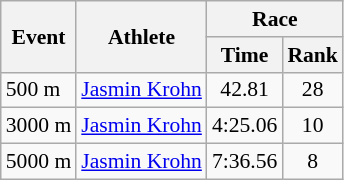<table class="wikitable" border="1" style="font-size:90%">
<tr>
<th rowspan=2>Event</th>
<th rowspan=2>Athlete</th>
<th colspan=2>Race</th>
</tr>
<tr>
<th>Time</th>
<th>Rank</th>
</tr>
<tr>
<td>500 m</td>
<td><a href='#'>Jasmin Krohn</a></td>
<td align=center>42.81</td>
<td align=center>28</td>
</tr>
<tr>
<td>3000 m</td>
<td><a href='#'>Jasmin Krohn</a></td>
<td align=center>4:25.06</td>
<td align=center>10</td>
</tr>
<tr>
<td>5000 m</td>
<td><a href='#'>Jasmin Krohn</a></td>
<td align=center>7:36.56</td>
<td align=center>8</td>
</tr>
</table>
